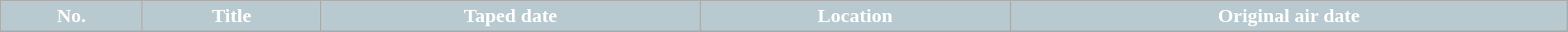<table class="wikitable plainrowheaders" style="width: 100%; margin-right: 0;">
<tr>
<th style="background: #B8CACF; color: #ffffff;">No.</th>
<th style="background: #B8CACF; color: #ffffff;">Title</th>
<th style="background: #B8CACF; color: #ffffff;">Taped date</th>
<th style="background: #B8CACF; color: #ffffff;">Location</th>
<th style="background: #B8CACF; color: #ffffff;">Original air date</th>
</tr>
<tr>
</tr>
</table>
